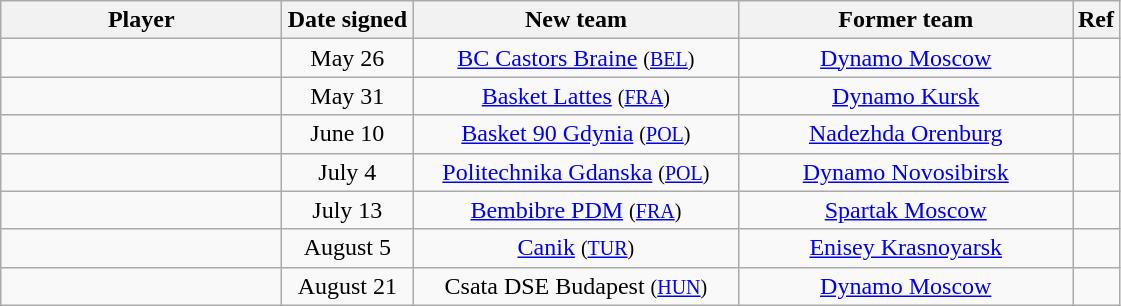<table class="wikitable sortable" style="text-align:center">
<tr>
<th style="width:180px">Player</th>
<th style="width:80px">Date signed</th>
<th style="width:210px">New team</th>
<th style="width:215px">Former team</th>
<th class="unsortable">Ref</th>
</tr>
<tr>
<td align="left"> </td>
<td align="center">May 26</td>
<td align="center"><a href='#'>BC Castors Braine</a> <small>(<a href='#'>BEL</a>)</small></td>
<td align="center"><a href='#'>Dynamo Moscow</a></td>
<td align="center"></td>
</tr>
<tr>
<td align="left"> </td>
<td align="center">May 31</td>
<td align="center"><a href='#'>Basket Lattes</a> <small>(<a href='#'>FRA</a>)</small></td>
<td align="center"><a href='#'>Dynamo Kursk</a></td>
<td align="center"></td>
</tr>
<tr>
<td align="left"> </td>
<td align="center">June 10</td>
<td align="center"><a href='#'>Basket 90 Gdynia</a> <small>(<a href='#'>POL</a>)</small></td>
<td align="center"><a href='#'>Nadezhda Orenburg</a></td>
<td align="center"></td>
</tr>
<tr>
<td align="left"> </td>
<td align="center">July 4</td>
<td align="center"><a href='#'>Politechnika Gdanska</a> <small>(<a href='#'>POL</a>)</small></td>
<td align="center"><a href='#'>Dynamo Novosibirsk</a></td>
<td align="center"></td>
</tr>
<tr>
<td align="left"> </td>
<td align="center">July 13</td>
<td align="center"><a href='#'>Bembibre PDM</a> <small>(<a href='#'>FRA</a>)</small></td>
<td align="center"><a href='#'>Spartak Moscow</a></td>
<td align="center"></td>
</tr>
<tr>
<td align="left"> </td>
<td align="center">August 5</td>
<td align="center"><a href='#'>Canik</a> <small>(<a href='#'>TUR</a>)</small></td>
<td align="center"><a href='#'>Enisey Krasnoyarsk</a></td>
<td align="center"></td>
</tr>
<tr>
<td align="left"> </td>
<td align="center">August 21</td>
<td align="center">Csata DSE Budapest <small>(<a href='#'>HUN</a>)</small></td>
<td align="center"><a href='#'>Dynamo Moscow</a></td>
<td align="center"></td>
</tr>
</table>
